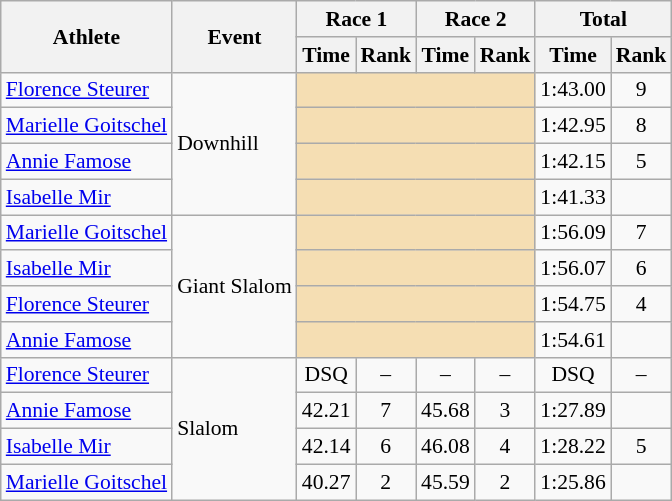<table class="wikitable" style="font-size:90%">
<tr>
<th rowspan="2">Athlete</th>
<th rowspan="2">Event</th>
<th colspan="2">Race 1</th>
<th colspan="2">Race 2</th>
<th colspan="2">Total</th>
</tr>
<tr>
<th>Time</th>
<th>Rank</th>
<th>Time</th>
<th>Rank</th>
<th>Time</th>
<th>Rank</th>
</tr>
<tr>
<td><a href='#'>Florence Steurer</a></td>
<td rowspan="4">Downhill</td>
<td colspan="4" bgcolor="wheat"></td>
<td align="center">1:43.00</td>
<td align="center">9</td>
</tr>
<tr>
<td><a href='#'>Marielle Goitschel</a></td>
<td colspan="4" bgcolor="wheat"></td>
<td align="center">1:42.95</td>
<td align="center">8</td>
</tr>
<tr>
<td><a href='#'>Annie Famose</a></td>
<td colspan="4" bgcolor="wheat"></td>
<td align="center">1:42.15</td>
<td align="center">5</td>
</tr>
<tr>
<td><a href='#'>Isabelle Mir</a></td>
<td colspan="4" bgcolor="wheat"></td>
<td align="center">1:41.33</td>
<td align="center"></td>
</tr>
<tr>
<td><a href='#'>Marielle Goitschel</a></td>
<td rowspan="4">Giant Slalom</td>
<td colspan="4" bgcolor="wheat"></td>
<td align="center">1:56.09</td>
<td align="center">7</td>
</tr>
<tr>
<td><a href='#'>Isabelle Mir</a></td>
<td colspan="4" bgcolor="wheat"></td>
<td align="center">1:56.07</td>
<td align="center">6</td>
</tr>
<tr>
<td><a href='#'>Florence Steurer</a></td>
<td colspan="4" bgcolor="wheat"></td>
<td align="center">1:54.75</td>
<td align="center">4</td>
</tr>
<tr>
<td><a href='#'>Annie Famose</a></td>
<td colspan="4" bgcolor="wheat"></td>
<td align="center">1:54.61</td>
<td align="center"></td>
</tr>
<tr>
<td><a href='#'>Florence Steurer</a></td>
<td rowspan="4">Slalom</td>
<td align="center">DSQ</td>
<td align="center">–</td>
<td align="center">–</td>
<td align="center">–</td>
<td align="center">DSQ</td>
<td align="center">–</td>
</tr>
<tr>
<td><a href='#'>Annie Famose</a></td>
<td align="center">42.21</td>
<td align="center">7</td>
<td align="center">45.68</td>
<td align="center">3</td>
<td align="center">1:27.89</td>
<td align="center"></td>
</tr>
<tr>
<td><a href='#'>Isabelle Mir</a></td>
<td align="center">42.14</td>
<td align="center">6</td>
<td align="center">46.08</td>
<td align="center">4</td>
<td align="center">1:28.22</td>
<td align="center">5</td>
</tr>
<tr>
<td><a href='#'>Marielle Goitschel</a></td>
<td align="center">40.27</td>
<td align="center">2</td>
<td align="center">45.59</td>
<td align="center">2</td>
<td align="center">1:25.86</td>
<td align="center"></td>
</tr>
</table>
